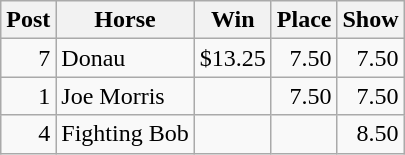<table class="wikitable" border="1">
<tr>
<th>Post</th>
<th>Horse</th>
<th>Win</th>
<th>Place</th>
<th>Show</th>
</tr>
<tr>
<td align="right">7</td>
<td>Donau</td>
<td align="right">$13.25</td>
<td align="right">7.50</td>
<td align="right">7.50</td>
</tr>
<tr>
<td align="right">1</td>
<td>Joe Morris</td>
<td></td>
<td align="right">7.50</td>
<td align="right">7.50</td>
</tr>
<tr>
<td align="right">4</td>
<td>Fighting Bob</td>
<td></td>
<td></td>
<td align="right">8.50</td>
</tr>
</table>
